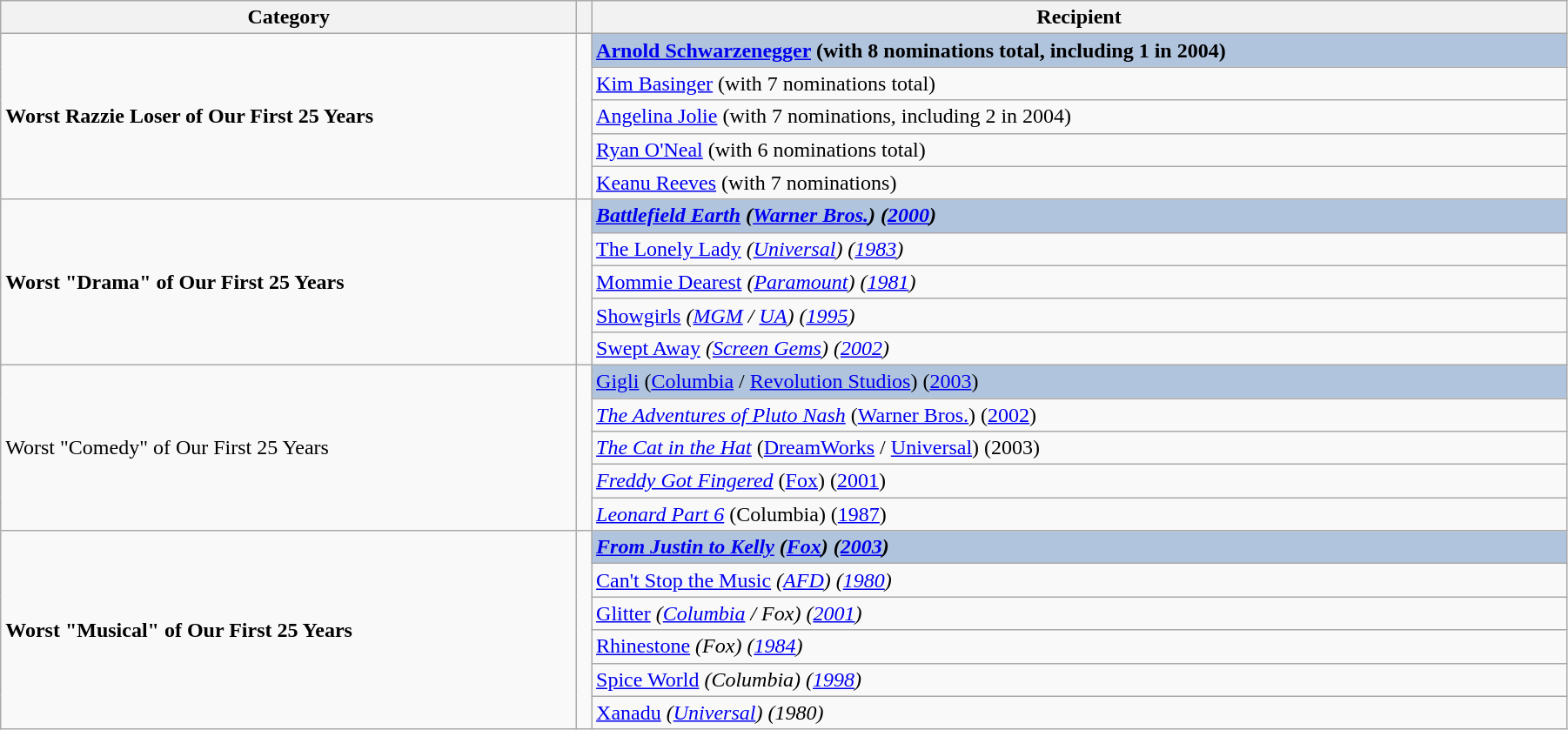<table class="wikitable" width="95%" align="centre">
<tr>
<th>Category</th>
<th></th>
<th>Recipient</th>
</tr>
<tr>
<td rowspan=5><strong>Worst Razzie Loser of Our First 25 Years</strong></td>
<td rowspan=5></td>
<td style="background:#B0C4DE;"><strong><a href='#'>Arnold Schwarzenegger</a> (with 8 nominations total, including 1 in 2004)</strong></td>
</tr>
<tr>
<td><a href='#'>Kim Basinger</a> (with 7 nominations total)</td>
</tr>
<tr>
<td><a href='#'>Angelina Jolie</a> (with 7 nominations, including 2 in 2004)</td>
</tr>
<tr>
<td><a href='#'>Ryan O'Neal</a> (with 6 nominations total)</td>
</tr>
<tr>
<td><a href='#'>Keanu Reeves</a> (with 7 nominations)</td>
</tr>
<tr>
<td rowspan=5><strong>Worst "Drama" of Our First 25 Years</strong></td>
<td rowspan=5></td>
<td style="background:#B0C4DE;"><strong><em><a href='#'>Battlefield Earth</a><em> (<a href='#'>Warner Bros.</a>) (<a href='#'>2000</a>)<strong></td>
</tr>
<tr>
<td></em><a href='#'>The Lonely Lady</a><em> (<a href='#'>Universal</a>) (<a href='#'>1983</a>)</td>
</tr>
<tr>
<td></em><a href='#'>Mommie Dearest</a><em> (<a href='#'>Paramount</a>) (<a href='#'>1981</a>)</td>
</tr>
<tr>
<td></em><a href='#'>Showgirls</a><em> (<a href='#'>MGM</a> / <a href='#'>UA</a>) (<a href='#'>1995</a>)</td>
</tr>
<tr>
<td></em><a href='#'>Swept Away</a><em> (<a href='#'>Screen Gems</a>) (<a href='#'>2002</a>)</td>
</tr>
<tr>
<td rowspan=5></strong>Worst "Comedy" of Our First 25 Years<strong></td>
<td rowspan=5></td>
<td style="background:#B0C4DE;"></em></strong><a href='#'>Gigli</a></em> (<a href='#'>Columbia</a> / <a href='#'>Revolution Studios</a>) (<a href='#'>2003</a>)</strong></td>
</tr>
<tr>
<td><em><a href='#'>The Adventures of Pluto Nash</a></em> (<a href='#'>Warner Bros.</a>) (<a href='#'>2002</a>)</td>
</tr>
<tr>
<td><em><a href='#'>The Cat in the Hat</a></em> (<a href='#'>DreamWorks</a> / <a href='#'>Universal</a>) (2003)</td>
</tr>
<tr>
<td><em><a href='#'>Freddy Got Fingered</a></em> (<a href='#'>Fox</a>) (<a href='#'>2001</a>)</td>
</tr>
<tr>
<td><em><a href='#'>Leonard Part 6</a></em> (Columbia) (<a href='#'>1987</a>)</td>
</tr>
<tr>
<td rowspan=6><strong>Worst "Musical" of Our First 25 Years</strong></td>
<td rowspan=6></td>
<td style="background:#B0C4DE;"><strong><em><a href='#'>From Justin to Kelly</a><em> (<a href='#'>Fox</a>) (<a href='#'>2003</a>)<strong></td>
</tr>
<tr>
<td></em><a href='#'>Can't Stop the Music</a><em> (<a href='#'>AFD</a>) (<a href='#'>1980</a>)</td>
</tr>
<tr>
<td></em><a href='#'>Glitter</a><em> (<a href='#'>Columbia</a> / Fox) (<a href='#'>2001</a>)</td>
</tr>
<tr>
<td></em><a href='#'>Rhinestone</a><em> (Fox) (<a href='#'>1984</a>)</td>
</tr>
<tr>
<td></em><a href='#'>Spice World</a><em> (Columbia) (<a href='#'>1998</a>)</td>
</tr>
<tr>
<td></em><a href='#'>Xanadu</a><em> (<a href='#'>Universal</a>) (1980)</td>
</tr>
</table>
